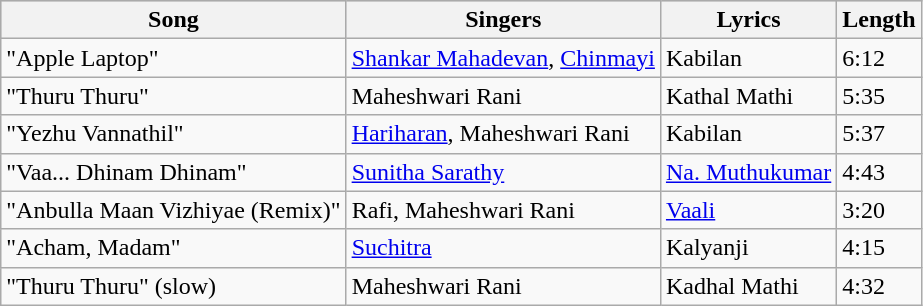<table class="wikitable">
<tr style="background:#cccccf; text-align:center;">
<th>Song</th>
<th>Singers</th>
<th>Lyrics</th>
<th>Length</th>
</tr>
<tr>
<td>"Apple Laptop"</td>
<td><a href='#'>Shankar Mahadevan</a>, <a href='#'>Chinmayi</a></td>
<td>Kabilan</td>
<td>6:12</td>
</tr>
<tr>
<td>"Thuru Thuru"</td>
<td>Maheshwari Rani</td>
<td>Kathal Mathi</td>
<td>5:35</td>
</tr>
<tr>
<td>"Yezhu Vannathil"</td>
<td><a href='#'>Hariharan</a>, Maheshwari Rani</td>
<td>Kabilan</td>
<td>5:37</td>
</tr>
<tr>
<td>"Vaa... Dhinam Dhinam"</td>
<td><a href='#'>Sunitha Sarathy</a></td>
<td><a href='#'>Na. Muthukumar</a></td>
<td>4:43</td>
</tr>
<tr>
<td>"Anbulla Maan Vizhiyae (Remix)"</td>
<td>Rafi, Maheshwari Rani</td>
<td><a href='#'>Vaali</a></td>
<td>3:20</td>
</tr>
<tr>
<td>"Acham, Madam"</td>
<td><a href='#'>Suchitra</a></td>
<td>Kalyanji</td>
<td>4:15</td>
</tr>
<tr>
<td>"Thuru Thuru" (slow)</td>
<td>Maheshwari Rani</td>
<td>Kadhal Mathi</td>
<td>4:32</td>
</tr>
</table>
